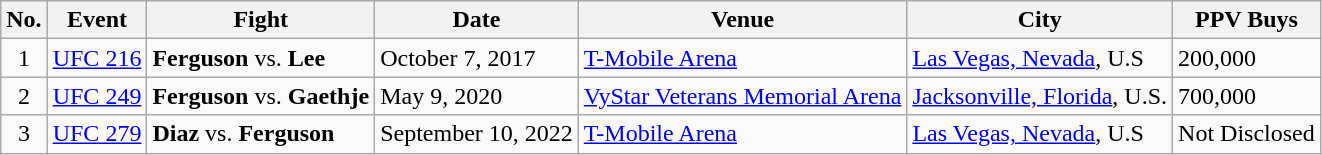<table class="wikitable">
<tr>
<th>No.</th>
<th>Event</th>
<th>Fight</th>
<th>Date</th>
<th>Venue</th>
<th>City</th>
<th>PPV Buys</th>
</tr>
<tr>
<td align=center>1</td>
<td><a href='#'>UFC 216</a></td>
<td><strong>Ferguson</strong> vs. <strong>Lee</strong></td>
<td>October 7, 2017</td>
<td><a href='#'>T-Mobile Arena</a></td>
<td><a href='#'>Las Vegas, Nevada</a>, U.S</td>
<td>200,000</td>
</tr>
<tr>
<td align=center>2</td>
<td><a href='#'>UFC 249</a></td>
<td><strong>Ferguson</strong> vs. <strong>Gaethje</strong></td>
<td>May 9, 2020</td>
<td><a href='#'>VyStar Veterans Memorial Arena</a></td>
<td><a href='#'>Jacksonville, Florida</a>, U.S.</td>
<td>700,000</td>
</tr>
<tr>
<td align=center>3</td>
<td><a href='#'>UFC 279</a></td>
<td><strong>Diaz</strong> vs. <strong>Ferguson</strong></td>
<td>September 10, 2022</td>
<td><a href='#'>T-Mobile Arena</a></td>
<td><a href='#'>Las Vegas, Nevada</a>, U.S</td>
<td>Not Disclosed</td>
</tr>
</table>
